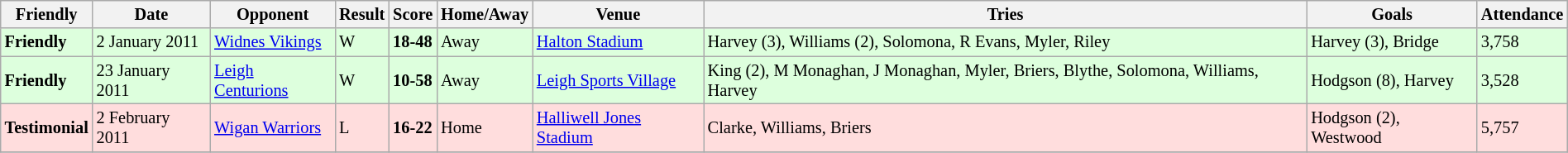<table class="wikitable" style="font-size:85%;" width="100%">
<tr>
<th>Friendly</th>
<th>Date</th>
<th>Opponent</th>
<th>Result</th>
<th>Score</th>
<th>Home/Away</th>
<th>Venue</th>
<th>Tries</th>
<th>Goals</th>
<th>Attendance</th>
</tr>
<tr bgcolor="#ddffdd">
<td><strong>Friendly</strong></td>
<td>2 January 2011</td>
<td> <a href='#'>Widnes Vikings</a></td>
<td>W</td>
<td><strong>18-48</strong></td>
<td>Away</td>
<td><a href='#'>Halton Stadium</a></td>
<td>Harvey (3), Williams (2), Solomona, R Evans, Myler, Riley</td>
<td>Harvey (3), Bridge</td>
<td>3,758</td>
</tr>
<tr bgcolor="#ddffdd">
<td><strong>Friendly</strong></td>
<td>23 January 2011</td>
<td> <a href='#'>Leigh Centurions</a></td>
<td>W</td>
<td><strong>10-58</strong></td>
<td>Away</td>
<td><a href='#'>Leigh Sports Village</a></td>
<td>King (2), M Monaghan, J Monaghan, Myler, Briers, Blythe, Solomona, Williams, Harvey</td>
<td>Hodgson (8), Harvey</td>
<td>3,528</td>
</tr>
<tr bgcolor="#ffdddd">
<td><strong>Testimonial</strong></td>
<td>2 February 2011</td>
<td> <a href='#'>Wigan Warriors</a></td>
<td>L</td>
<td><strong>16-22</strong></td>
<td>Home</td>
<td><a href='#'>Halliwell Jones Stadium</a></td>
<td>Clarke, Williams, Briers</td>
<td>Hodgson (2), Westwood</td>
<td>5,757</td>
</tr>
<tr bgcolor="">
</tr>
</table>
